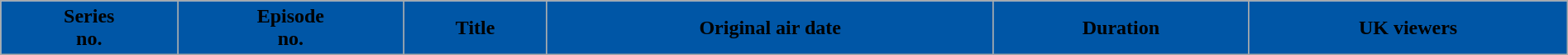<table class="wikitable plainrowheaders" style="width:100%; background:#fff;">
<tr>
<th style="background:#0056A6;">Series<br>no.</th>
<th style="background:#0056A6;">Episode<br>no.</th>
<th style="background:#0056A6;">Title</th>
<th style="background:#0056A6;">Original air date</th>
<th style="background:#0056A6;">Duration</th>
<th style="background:#0056A6;">UK viewers<br>












</th>
</tr>
</table>
